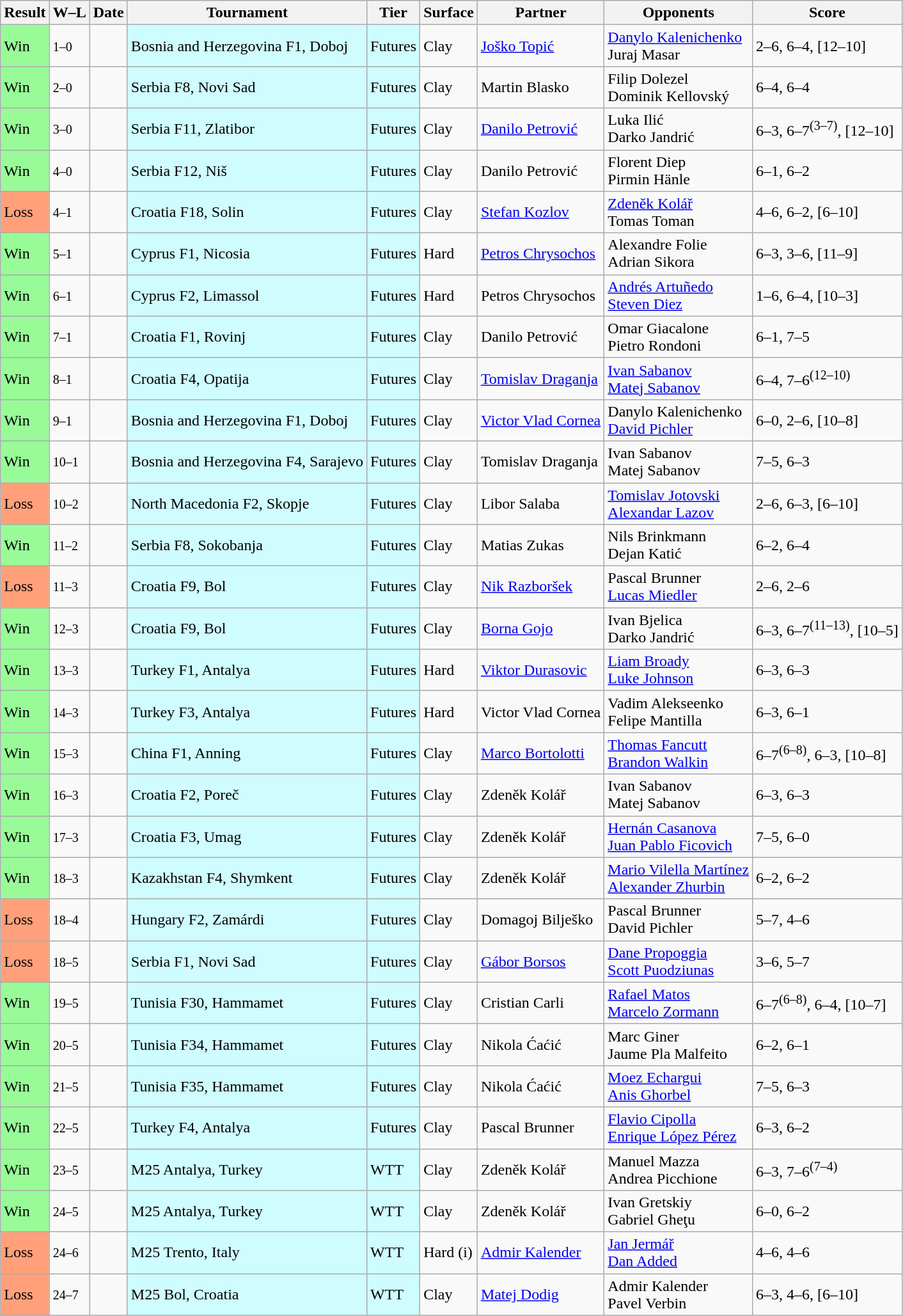<table class="sortable wikitable nowrap">
<tr>
<th>Result</th>
<th class="unsortable">W–L</th>
<th>Date</th>
<th>Tournament</th>
<th>Tier</th>
<th>Surface</th>
<th>Partner</th>
<th>Opponents</th>
<th class="unsortable">Score</th>
</tr>
<tr>
<td bgcolor=98fb98>Win</td>
<td><small>1–0</small></td>
<td></td>
<td style="background:#cffcff;">Bosnia and Herzegovina F1, Doboj</td>
<td style="background:#cffcff;">Futures</td>
<td>Clay</td>
<td> <a href='#'>Joško Topić</a></td>
<td> <a href='#'>Danylo Kalenichenko</a><br> Juraj Masar</td>
<td>2–6, 6–4, [12–10]</td>
</tr>
<tr>
<td bgcolor=98fb98>Win</td>
<td><small>2–0</small></td>
<td></td>
<td style="background:#cffcff;">Serbia F8, Novi Sad</td>
<td style="background:#cffcff;">Futures</td>
<td>Clay</td>
<td> Martin Blasko</td>
<td> Filip Dolezel<br> Dominik Kellovský</td>
<td>6–4, 6–4</td>
</tr>
<tr>
<td bgcolor=98fb98>Win</td>
<td><small>3–0</small></td>
<td></td>
<td style="background:#cffcff;">Serbia F11, Zlatibor</td>
<td style="background:#cffcff;">Futures</td>
<td>Clay</td>
<td> <a href='#'>Danilo Petrović</a></td>
<td> Luka Ilić<br> Darko Jandrić</td>
<td>6–3, 6–7<sup>(3–7)</sup>, [12–10]</td>
</tr>
<tr>
<td bgcolor=98fb98>Win</td>
<td><small>4–0</small></td>
<td></td>
<td style="background:#cffcff;">Serbia F12, Niš</td>
<td style="background:#cffcff;">Futures</td>
<td>Clay</td>
<td> Danilo Petrović</td>
<td> Florent Diep<br> Pirmin Hänle</td>
<td>6–1, 6–2</td>
</tr>
<tr>
<td bgcolor=ffa07a>Loss</td>
<td><small>4–1</small></td>
<td></td>
<td style="background:#cffcff;">Croatia F18, Solin</td>
<td style="background:#cffcff;">Futures</td>
<td>Clay</td>
<td> <a href='#'>Stefan Kozlov</a></td>
<td> <a href='#'>Zdeněk Kolář</a><br> Tomas Toman</td>
<td>4–6, 6–2, [6–10]</td>
</tr>
<tr>
<td bgcolor=98fb98>Win</td>
<td><small>5–1</small></td>
<td></td>
<td style="background:#cffcff;">Cyprus F1, Nicosia</td>
<td style="background:#cffcff;">Futures</td>
<td>Hard</td>
<td> <a href='#'>Petros Chrysochos</a></td>
<td> Alexandre Folie<br> Adrian Sikora</td>
<td>6–3, 3–6, [11–9]</td>
</tr>
<tr>
<td bgcolor=98fb98>Win</td>
<td><small>6–1</small></td>
<td></td>
<td style="background:#cffcff;">Cyprus F2, Limassol</td>
<td style="background:#cffcff;">Futures</td>
<td>Hard</td>
<td> Petros Chrysochos</td>
<td> <a href='#'>Andrés Artuñedo</a><br> <a href='#'>Steven Diez</a></td>
<td>1–6, 6–4, [10–3]</td>
</tr>
<tr>
<td bgcolor=98fb98>Win</td>
<td><small>7–1</small></td>
<td></td>
<td style="background:#cffcff;">Croatia F1, Rovinj</td>
<td style="background:#cffcff;">Futures</td>
<td>Clay</td>
<td> Danilo Petrović</td>
<td> Omar Giacalone<br> Pietro Rondoni</td>
<td>6–1, 7–5</td>
</tr>
<tr>
<td bgcolor=98fb98>Win</td>
<td><small>8–1</small></td>
<td></td>
<td style="background:#cffcff;">Croatia F4, Opatija</td>
<td style="background:#cffcff;">Futures</td>
<td>Clay</td>
<td> <a href='#'>Tomislav Draganja</a></td>
<td> <a href='#'>Ivan Sabanov</a><br> <a href='#'>Matej Sabanov</a></td>
<td>6–4, 7–6<sup>(12–10)</sup></td>
</tr>
<tr>
<td bgcolor=98fb98>Win</td>
<td><small>9–1</small></td>
<td></td>
<td style="background:#cffcff;">Bosnia and Herzegovina F1, Doboj</td>
<td style="background:#cffcff;">Futures</td>
<td>Clay</td>
<td> <a href='#'>Victor Vlad Cornea</a></td>
<td> Danylo Kalenichenko<br> <a href='#'>David Pichler</a></td>
<td>6–0, 2–6, [10–8]</td>
</tr>
<tr>
<td bgcolor=98fb98>Win</td>
<td><small>10–1</small></td>
<td></td>
<td style="background:#cffcff;">Bosnia and Herzegovina F4, Sarajevo</td>
<td style="background:#cffcff;">Futures</td>
<td>Clay</td>
<td> Tomislav Draganja</td>
<td> Ivan Sabanov<br> Matej Sabanov</td>
<td>7–5, 6–3</td>
</tr>
<tr>
<td bgcolor=ffa07a>Loss</td>
<td><small>10–2</small></td>
<td></td>
<td style="background:#cffcff;">North Macedonia F2, Skopje</td>
<td style="background:#cffcff;">Futures</td>
<td>Clay</td>
<td> Libor Salaba</td>
<td> <a href='#'>Tomislav Jotovski</a><br> <a href='#'>Alexandar Lazov</a></td>
<td>2–6, 6–3, [6–10]</td>
</tr>
<tr>
<td bgcolor=98fb98>Win</td>
<td><small>11–2</small></td>
<td></td>
<td style="background:#cffcff;">Serbia F8, Sokobanja</td>
<td style="background:#cffcff;">Futures</td>
<td>Clay</td>
<td> Matias Zukas</td>
<td> Nils Brinkmann<br> Dejan Katić</td>
<td>6–2, 6–4</td>
</tr>
<tr>
<td bgcolor=ffa07a>Loss</td>
<td><small>11–3</small></td>
<td></td>
<td style="background:#cffcff;">Croatia F9, Bol</td>
<td style="background:#cffcff;">Futures</td>
<td>Clay</td>
<td> <a href='#'>Nik Razboršek</a></td>
<td> Pascal Brunner<br> <a href='#'>Lucas Miedler</a></td>
<td>2–6, 2–6</td>
</tr>
<tr>
<td bgcolor=98fb98>Win</td>
<td><small>12–3</small></td>
<td></td>
<td style="background:#cffcff;">Croatia F9, Bol</td>
<td style="background:#cffcff;">Futures</td>
<td>Clay</td>
<td> <a href='#'>Borna Gojo</a></td>
<td> Ivan Bjelica<br> Darko Jandrić</td>
<td>6–3, 6–7<sup>(11–13)</sup>, [10–5]</td>
</tr>
<tr>
<td bgcolor=98fb98>Win</td>
<td><small>13–3</small></td>
<td></td>
<td style="background:#cffcff;">Turkey F1, Antalya</td>
<td style="background:#cffcff;">Futures</td>
<td>Hard</td>
<td> <a href='#'>Viktor Durasovic</a></td>
<td> <a href='#'>Liam Broady</a><br> <a href='#'>Luke Johnson</a></td>
<td>6–3, 6–3</td>
</tr>
<tr>
<td bgcolor=98fb98>Win</td>
<td><small>14–3</small></td>
<td></td>
<td style="background:#cffcff;">Turkey F3, Antalya</td>
<td style="background:#cffcff;">Futures</td>
<td>Hard</td>
<td> Victor Vlad Cornea</td>
<td> Vadim Alekseenko<br> Felipe Mantilla</td>
<td>6–3, 6–1</td>
</tr>
<tr>
<td bgcolor=98fb98>Win</td>
<td><small>15–3</small></td>
<td></td>
<td style="background:#cffcff;">China F1, Anning</td>
<td style="background:#cffcff;">Futures</td>
<td>Clay</td>
<td> <a href='#'>Marco Bortolotti</a></td>
<td> <a href='#'>Thomas Fancutt</a><br> <a href='#'>Brandon Walkin</a></td>
<td>6–7<sup>(6–8)</sup>, 6–3, [10–8]</td>
</tr>
<tr>
<td bgcolor=98fb98>Win</td>
<td><small>16–3</small></td>
<td></td>
<td style="background:#cffcff;">Croatia F2, Poreč</td>
<td style="background:#cffcff;">Futures</td>
<td>Clay</td>
<td> Zdeněk Kolář</td>
<td> Ivan Sabanov<br> Matej Sabanov</td>
<td>6–3, 6–3</td>
</tr>
<tr>
<td bgcolor=98fb98>Win</td>
<td><small>17–3</small></td>
<td></td>
<td style="background:#cffcff;">Croatia F3, Umag</td>
<td style="background:#cffcff;">Futures</td>
<td>Clay</td>
<td> Zdeněk Kolář</td>
<td> <a href='#'>Hernán Casanova</a><br> <a href='#'>Juan Pablo Ficovich</a></td>
<td>7–5, 6–0</td>
</tr>
<tr>
<td bgcolor=98fb98>Win</td>
<td><small>18–3</small></td>
<td></td>
<td style="background:#cffcff;">Kazakhstan F4, Shymkent</td>
<td style="background:#cffcff;">Futures</td>
<td>Clay</td>
<td> Zdeněk Kolář</td>
<td> <a href='#'>Mario Vilella Martínez</a><br> <a href='#'>Alexander Zhurbin</a></td>
<td>6–2, 6–2</td>
</tr>
<tr>
<td bgcolor=ffa07a>Loss</td>
<td><small>18–4</small></td>
<td></td>
<td style="background:#cffcff;">Hungary F2, Zamárdi</td>
<td style="background:#cffcff;">Futures</td>
<td>Clay</td>
<td> Domagoj Bilješko</td>
<td> Pascal Brunner<br> David Pichler</td>
<td>5–7, 4–6</td>
</tr>
<tr>
<td bgcolor=ffa07a>Loss</td>
<td><small>18–5</small></td>
<td></td>
<td style="background:#cffcff;">Serbia F1, Novi Sad</td>
<td style="background:#cffcff;">Futures</td>
<td>Clay</td>
<td> <a href='#'>Gábor Borsos</a></td>
<td> <a href='#'>Dane Propoggia</a><br> <a href='#'>Scott Puodziunas</a></td>
<td>3–6, 5–7</td>
</tr>
<tr>
<td bgcolor=98fb98>Win</td>
<td><small>19–5</small></td>
<td></td>
<td style="background:#cffcff;">Tunisia F30, Hammamet</td>
<td style="background:#cffcff;">Futures</td>
<td>Clay</td>
<td> Cristian Carli</td>
<td> <a href='#'>Rafael Matos</a><br> <a href='#'>Marcelo Zormann</a></td>
<td>6–7<sup>(6–8)</sup>, 6–4, [10–7]</td>
</tr>
<tr>
<td bgcolor=98fb98>Win</td>
<td><small>20–5</small></td>
<td></td>
<td style="background:#cffcff;">Tunisia F34, Hammamet</td>
<td style="background:#cffcff;">Futures</td>
<td>Clay</td>
<td> Nikola Ćaćić</td>
<td> Marc Giner<br> Jaume Pla Malfeito</td>
<td>6–2, 6–1</td>
</tr>
<tr>
<td bgcolor=98fb98>Win</td>
<td><small>21–5</small></td>
<td></td>
<td style="background:#cffcff;">Tunisia F35, Hammamet</td>
<td style="background:#cffcff;">Futures</td>
<td>Clay</td>
<td> Nikola Ćaćić</td>
<td> <a href='#'>Moez Echargui</a><br> <a href='#'>Anis Ghorbel</a></td>
<td>7–5, 6–3</td>
</tr>
<tr>
<td bgcolor=98fb98>Win</td>
<td><small>22–5</small></td>
<td></td>
<td style="background:#cffcff;">Turkey F4, Antalya</td>
<td style="background:#cffcff;">Futures</td>
<td>Clay</td>
<td> Pascal Brunner</td>
<td> <a href='#'>Flavio Cipolla</a><br> <a href='#'>Enrique López Pérez</a></td>
<td>6–3, 6–2</td>
</tr>
<tr>
<td bgcolor=98fb98>Win</td>
<td><small>23–5</small></td>
<td></td>
<td style="background:#cffcff;">M25 Antalya, Turkey</td>
<td style="background:#cffcff;">WTT</td>
<td>Clay</td>
<td> Zdeněk Kolář</td>
<td> Manuel Mazza<br> Andrea Picchione</td>
<td>6–3, 7–6<sup>(7–4)</sup></td>
</tr>
<tr>
<td bgcolor=98fb98>Win</td>
<td><small>24–5</small></td>
<td></td>
<td style="background:#cffcff;">M25 Antalya, Turkey</td>
<td style="background:#cffcff;">WTT</td>
<td>Clay</td>
<td> Zdeněk Kolář</td>
<td> Ivan Gretskiy<br> Gabriel Gheţu</td>
<td>6–0, 6–2</td>
</tr>
<tr>
<td bgcolor=ffa07a>Loss</td>
<td><small>24–6</small></td>
<td></td>
<td style="background:#cffcff;">M25 Trento, Italy</td>
<td style="background:#cffcff;">WTT</td>
<td>Hard (i)</td>
<td> <a href='#'>Admir Kalender</a></td>
<td> <a href='#'>Jan Jermář</a><br> <a href='#'>Dan Added</a></td>
<td>4–6, 4–6</td>
</tr>
<tr>
<td bgcolor=ffa07a>Loss</td>
<td><small>24–7</small></td>
<td></td>
<td style="background:#cffcff;">M25 Bol, Croatia</td>
<td style="background:#cffcff;">WTT</td>
<td>Clay</td>
<td> <a href='#'>Matej Dodig</a></td>
<td> Admir Kalender<br> Pavel Verbin</td>
<td>6–3, 4–6, [6–10]</td>
</tr>
</table>
